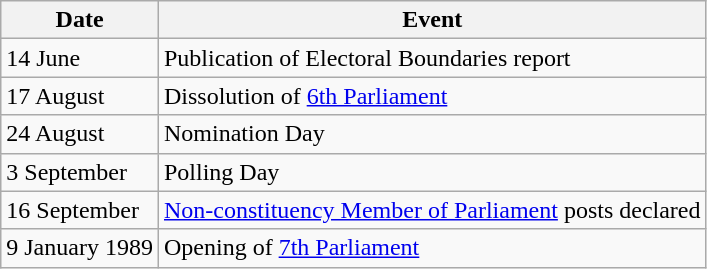<table class="wikitable">
<tr>
<th>Date</th>
<th>Event</th>
</tr>
<tr>
<td>14 June</td>
<td>Publication of Electoral Boundaries report</td>
</tr>
<tr>
<td>17 August</td>
<td>Dissolution of <a href='#'>6th Parliament</a></td>
</tr>
<tr>
<td>24 August</td>
<td>Nomination Day</td>
</tr>
<tr>
<td>3 September</td>
<td>Polling Day</td>
</tr>
<tr>
<td>16 September</td>
<td><a href='#'>Non-constituency Member of Parliament</a> posts declared</td>
</tr>
<tr>
<td>9 January 1989</td>
<td>Opening of <a href='#'>7th Parliament</a></td>
</tr>
</table>
